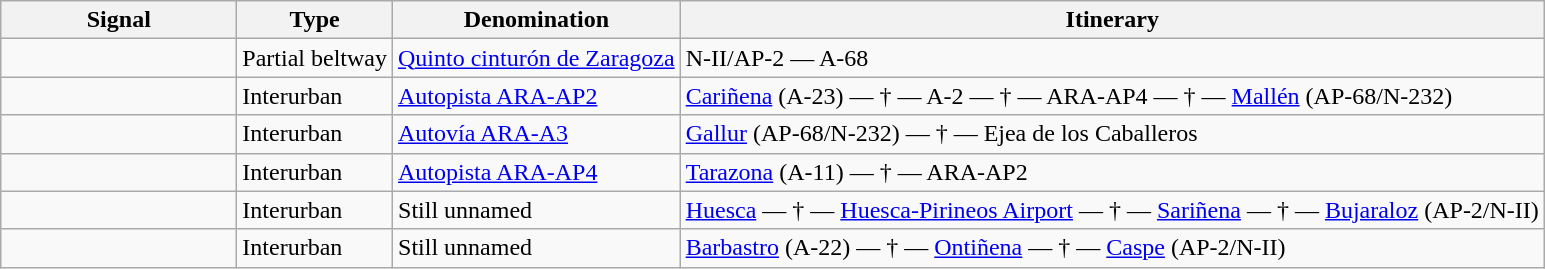<table class="wikitable">
<tr>
<th width="150px">Signal</th>
<th>Type</th>
<th>Denomination</th>
<th>Itinerary</th>
</tr>
<tr>
<td></td>
<td>Partial beltway</td>
<td><a href='#'>Quinto cinturón de Zaragoza</a></td>
<td>N-II/AP-2 — A-68</td>
</tr>
<tr>
<td></td>
<td>Interurban</td>
<td><a href='#'>Autopista ARA-AP2</a></td>
<td><a href='#'>Cariñena</a> (A-23) — † — A-2 — † — ARA-AP4 — † — <a href='#'>Mallén</a> (AP-68/N-232)</td>
</tr>
<tr>
<td></td>
<td>Interurban</td>
<td><a href='#'>Autovía ARA-A3</a></td>
<td><a href='#'>Gallur</a> (AP-68/N-232) — † — Ejea de los Caballeros</td>
</tr>
<tr>
<td></td>
<td>Interurban</td>
<td><a href='#'>Autopista ARA-AP4</a></td>
<td><a href='#'>Tarazona</a> (A-11) — † — ARA-AP2</td>
</tr>
<tr>
<td></td>
<td>Interurban</td>
<td>Still unnamed</td>
<td><a href='#'>Huesca</a>  — † — <a href='#'>Huesca-Pirineos Airport</a> — † — <a href='#'>Sariñena</a> — † — <a href='#'>Bujaraloz</a> (AP-2/N-II)</td>
</tr>
<tr>
<td></td>
<td>Interurban</td>
<td>Still unnamed</td>
<td><a href='#'>Barbastro</a> (A-22)  — † — <a href='#'>Ontiñena</a> — † — <a href='#'>Caspe</a> (AP-2/N-II)</td>
</tr>
</table>
